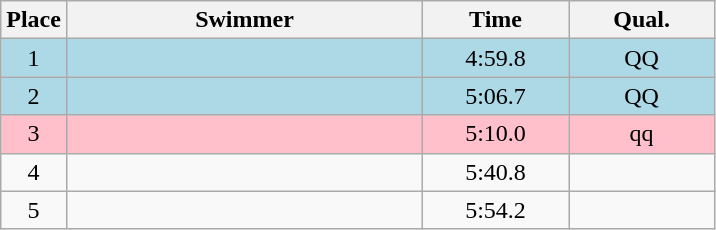<table class=wikitable style="text-align:center">
<tr>
<th>Place</th>
<th width=230>Swimmer</th>
<th width=90>Time</th>
<th width=90>Qual.</th>
</tr>
<tr bgcolor=lightblue>
<td>1</td>
<td align=left></td>
<td>4:59.8</td>
<td>QQ</td>
</tr>
<tr bgcolor=lightblue>
<td>2</td>
<td align=left></td>
<td>5:06.7</td>
<td>QQ</td>
</tr>
<tr bgcolor=pink>
<td>3</td>
<td align=left></td>
<td>5:10.0</td>
<td>qq</td>
</tr>
<tr>
<td>4</td>
<td align=left></td>
<td>5:40.8</td>
<td></td>
</tr>
<tr>
<td>5</td>
<td align=left></td>
<td>5:54.2</td>
<td></td>
</tr>
</table>
